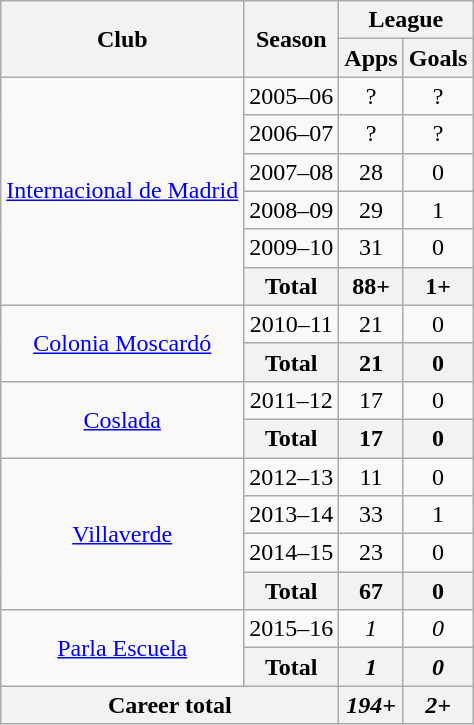<table class="wikitable" style="text-align: center;">
<tr>
<th rowspan="2">Club</th>
<th rowspan="2">Season</th>
<th colspan="2">League</th>
</tr>
<tr>
<th>Apps</th>
<th>Goals</th>
</tr>
<tr>
<td rowspan="6"><a href='#'>Internacional de Madrid</a></td>
<td>2005–06</td>
<td>?</td>
<td>?</td>
</tr>
<tr>
<td>2006–07</td>
<td>?</td>
<td>?</td>
</tr>
<tr>
<td>2007–08</td>
<td>28</td>
<td>0</td>
</tr>
<tr>
<td>2008–09</td>
<td>29</td>
<td>1</td>
</tr>
<tr>
<td>2009–10</td>
<td>31</td>
<td>0</td>
</tr>
<tr>
<th>Total</th>
<th>88+</th>
<th>1+</th>
</tr>
<tr>
<td rowspan="2"><a href='#'>Colonia Moscardó</a></td>
<td>2010–11</td>
<td>21</td>
<td>0</td>
</tr>
<tr>
<th>Total</th>
<th>21</th>
<th>0</th>
</tr>
<tr>
<td rowspan="2"><a href='#'>Coslada</a></td>
<td>2011–12</td>
<td>17</td>
<td>0</td>
</tr>
<tr>
<th>Total</th>
<th>17</th>
<th>0</th>
</tr>
<tr>
<td rowspan="4"><a href='#'>Villaverde</a></td>
<td>2012–13</td>
<td>11</td>
<td>0</td>
</tr>
<tr>
<td>2013–14</td>
<td>33</td>
<td>1</td>
</tr>
<tr>
<td>2014–15</td>
<td>23</td>
<td>0</td>
</tr>
<tr>
<th>Total</th>
<th>67</th>
<th>0</th>
</tr>
<tr>
<td rowspan="2"><a href='#'>Parla Escuela</a></td>
<td>2015–16</td>
<td><em>1</em></td>
<td><em>0</em></td>
</tr>
<tr>
<th>Total</th>
<th><em>1</em></th>
<th><em>0</em></th>
</tr>
<tr>
<th colspan="2">Career total</th>
<th><em>194+</em></th>
<th><em>2+</em></th>
</tr>
</table>
